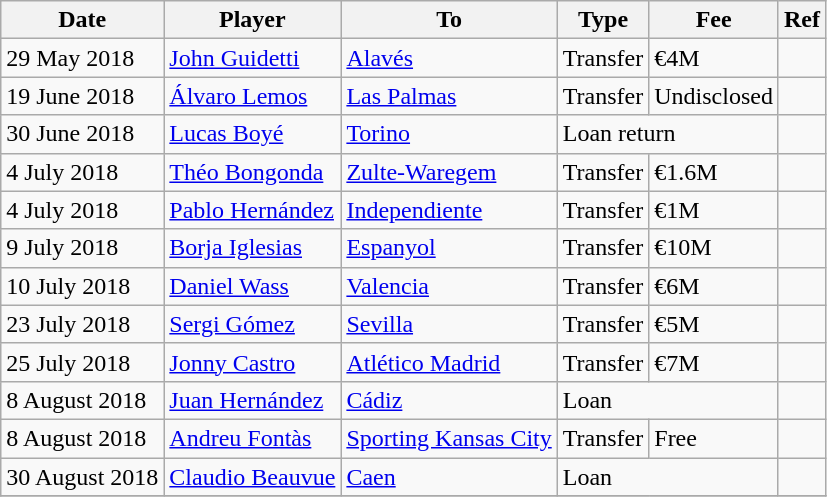<table class="wikitable">
<tr>
<th>Date</th>
<th>Player</th>
<th>To</th>
<th>Type</th>
<th>Fee</th>
<th>Ref</th>
</tr>
<tr>
<td>29 May 2018</td>
<td> <a href='#'>John Guidetti</a></td>
<td> <a href='#'>Alavés</a></td>
<td>Transfer</td>
<td>€4M</td>
<td></td>
</tr>
<tr>
<td>19 June 2018</td>
<td> <a href='#'>Álvaro Lemos</a></td>
<td> <a href='#'>Las Palmas</a></td>
<td>Transfer</td>
<td>Undisclosed</td>
<td></td>
</tr>
<tr>
<td>30 June 2018</td>
<td> <a href='#'>Lucas Boyé</a></td>
<td> <a href='#'>Torino</a></td>
<td colspan=2>Loan return</td>
<td></td>
</tr>
<tr>
<td>4 July 2018</td>
<td> <a href='#'>Théo Bongonda</a></td>
<td> <a href='#'>Zulte-Waregem</a></td>
<td>Transfer</td>
<td>€1.6M</td>
<td></td>
</tr>
<tr>
<td>4 July 2018</td>
<td> <a href='#'>Pablo Hernández</a></td>
<td> <a href='#'>Independiente</a></td>
<td>Transfer</td>
<td>€1M</td>
<td></td>
</tr>
<tr>
<td>9 July 2018</td>
<td> <a href='#'>Borja Iglesias</a></td>
<td> <a href='#'>Espanyol</a></td>
<td>Transfer</td>
<td>€10M</td>
<td></td>
</tr>
<tr>
<td>10 July 2018</td>
<td> <a href='#'>Daniel Wass</a></td>
<td> <a href='#'>Valencia</a></td>
<td>Transfer</td>
<td>€6M</td>
<td></td>
</tr>
<tr>
<td>23 July 2018</td>
<td> <a href='#'>Sergi Gómez</a></td>
<td> <a href='#'>Sevilla</a></td>
<td>Transfer</td>
<td>€5M</td>
<td></td>
</tr>
<tr>
<td>25 July 2018</td>
<td> <a href='#'>Jonny Castro</a></td>
<td> <a href='#'>Atlético Madrid</a></td>
<td>Transfer</td>
<td>€7M</td>
<td></td>
</tr>
<tr>
<td>8 August 2018</td>
<td> <a href='#'>Juan Hernández</a></td>
<td> <a href='#'>Cádiz</a></td>
<td colspan=2>Loan</td>
<td></td>
</tr>
<tr>
<td>8 August 2018</td>
<td> <a href='#'>Andreu Fontàs</a></td>
<td> <a href='#'>Sporting Kansas City</a></td>
<td>Transfer</td>
<td>Free</td>
<td></td>
</tr>
<tr>
<td>30 August 2018</td>
<td> <a href='#'>Claudio Beauvue</a></td>
<td> <a href='#'>Caen</a></td>
<td colspan=2>Loan</td>
<td></td>
</tr>
<tr>
</tr>
</table>
